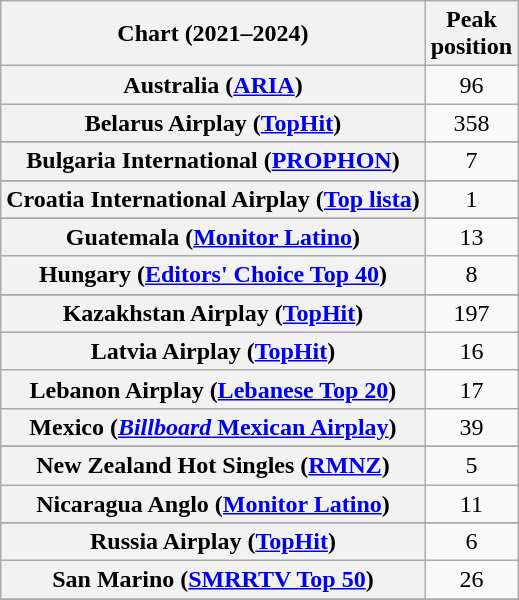<table class="wikitable sortable plainrowheaders" style="text-align:center">
<tr>
<th scope="col">Chart (2021–2024)</th>
<th scope="col">Peak<br>position</th>
</tr>
<tr>
<th scope="row">Australia (<a href='#'>ARIA</a>)</th>
<td>96</td>
</tr>
<tr>
<th scope="row">Belarus Airplay (<a href='#'>TopHit</a>)</th>
<td>358</td>
</tr>
<tr>
</tr>
<tr>
</tr>
<tr>
<th scope="row">Bulgaria International (<a href='#'>PROPHON</a>)</th>
<td>7</td>
</tr>
<tr>
</tr>
<tr>
</tr>
<tr>
</tr>
<tr>
</tr>
<tr>
<th scope="row">Croatia International Airplay (<a href='#'>Top lista</a>)</th>
<td>1</td>
</tr>
<tr>
</tr>
<tr>
</tr>
<tr>
</tr>
<tr>
</tr>
<tr>
</tr>
<tr>
<th scope="row">Guatemala (<a href='#'>Monitor Latino</a>)</th>
<td>13</td>
</tr>
<tr>
<th scope="row">Hungary (<a href='#'>Editors' Choice Top 40</a>)</th>
<td>8</td>
</tr>
<tr>
</tr>
<tr>
</tr>
<tr>
<th scope="row">Kazakhstan Airplay (<a href='#'>TopHit</a>)</th>
<td>197</td>
</tr>
<tr>
<th scope="row">Latvia Airplay (<a href='#'>TopHit</a>)</th>
<td>16</td>
</tr>
<tr>
<th scope="row">Lebanon Airplay (<a href='#'>Lebanese Top 20</a>)</th>
<td>17</td>
</tr>
<tr>
<th scope="row">Mexico (<a href='#'><em>Billboard</em> Mexican Airplay</a>)</th>
<td>39</td>
</tr>
<tr>
</tr>
<tr>
</tr>
<tr>
<th scope="row">New Zealand Hot Singles (<a href='#'>RMNZ</a>)</th>
<td>5</td>
</tr>
<tr>
<th scope="row">Nicaragua Anglo (<a href='#'>Monitor Latino</a>)</th>
<td>11</td>
</tr>
<tr>
</tr>
<tr>
<th scope="row">Russia Airplay (<a href='#'>TopHit</a>)</th>
<td>6</td>
</tr>
<tr>
<th scope="row">San Marino (<a href='#'>SMRRTV Top 50</a>)</th>
<td>26</td>
</tr>
<tr>
</tr>
<tr>
</tr>
<tr>
</tr>
<tr>
</tr>
<tr>
</tr>
<tr>
</tr>
<tr>
</tr>
<tr>
</tr>
</table>
